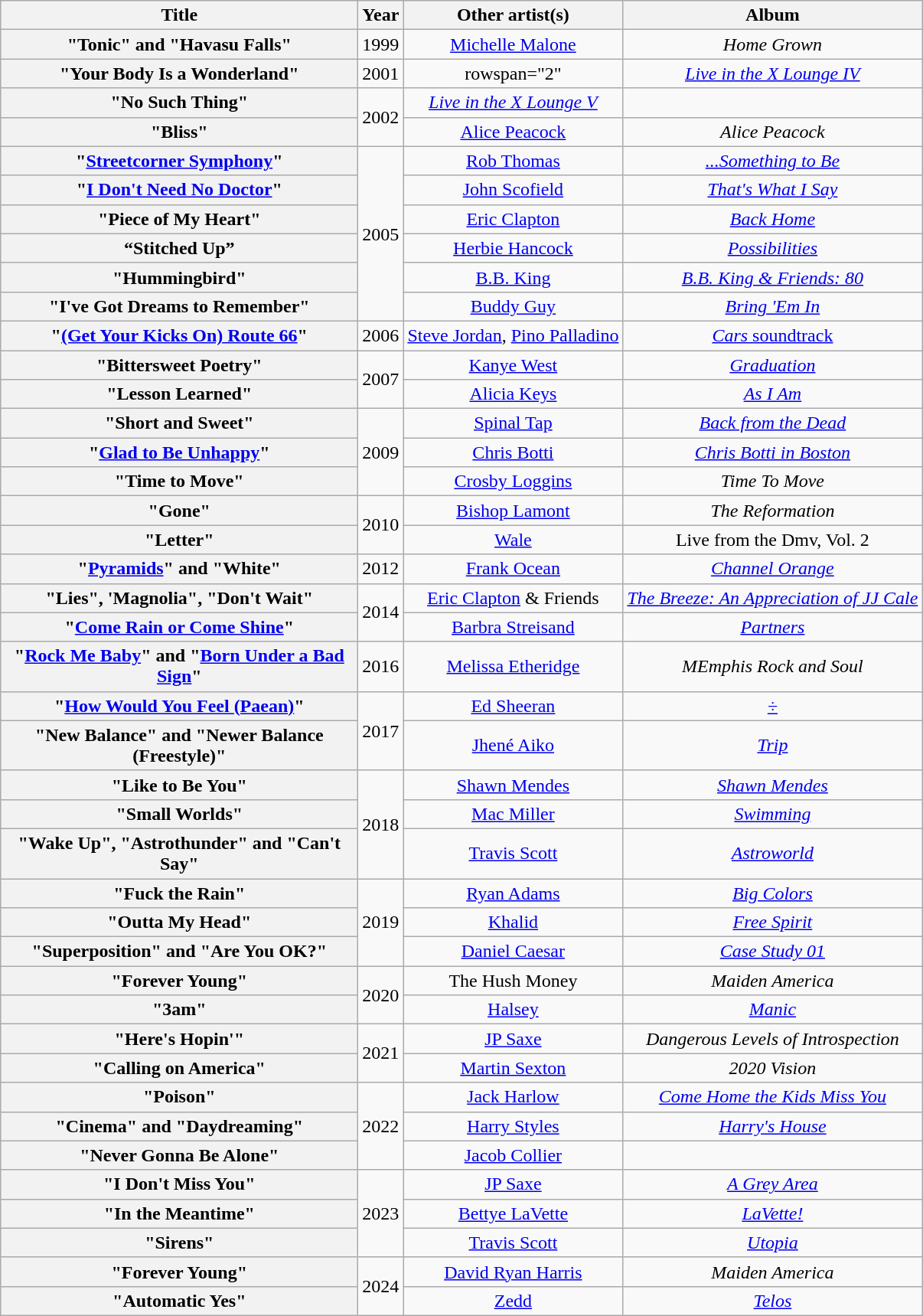<table class="wikitable plainrowheaders" style="text-align:center;" border="1">
<tr>
<th scope="col" style="width:19em;">Title</th>
<th scope="col">Year</th>
<th scope="col">Other artist(s)</th>
<th scope="col">Album</th>
</tr>
<tr>
<th scope="row">"Tonic" and "Havasu Falls"</th>
<td>1999</td>
<td><a href='#'>Michelle Malone</a></td>
<td><em>Home Grown</em></td>
</tr>
<tr>
<th scope="row">"Your Body Is a Wonderland"</th>
<td>2001</td>
<td>rowspan="2" </td>
<td><em><a href='#'>Live in the X Lounge IV</a></em></td>
</tr>
<tr>
<th scope="row">"No Such Thing"</th>
<td rowspan="2">2002</td>
<td><em><a href='#'>Live in the X Lounge V</a></em></td>
</tr>
<tr>
<th scope="row">"Bliss"</th>
<td><a href='#'>Alice Peacock</a></td>
<td><em>Alice Peacock</em></td>
</tr>
<tr>
<th scope="row">"<a href='#'>Streetcorner Symphony</a>"</th>
<td rowspan="6">2005</td>
<td><a href='#'>Rob Thomas</a></td>
<td><em><a href='#'>...Something to Be</a></em></td>
</tr>
<tr>
<th scope="row">"<a href='#'>I Don't Need No Doctor</a>"</th>
<td><a href='#'>John Scofield</a></td>
<td><em><a href='#'>That's What I Say</a></em></td>
</tr>
<tr>
<th scope="row">"Piece of My Heart"</th>
<td><a href='#'>Eric Clapton</a></td>
<td><em><a href='#'>Back Home</a></em></td>
</tr>
<tr>
<th scope="row">“Stitched Up”</th>
<td><a href='#'>Herbie Hancock</a></td>
<td><em><a href='#'>Possibilities</a></em></td>
</tr>
<tr>
<th scope="row">"Hummingbird"</th>
<td><a href='#'>B.B. King</a></td>
<td><em><a href='#'>B.B. King & Friends: 80</a></em></td>
</tr>
<tr>
<th scope="row">"I've Got Dreams to Remember"</th>
<td><a href='#'>Buddy Guy</a></td>
<td><em><a href='#'>Bring 'Em In</a></em></td>
</tr>
<tr>
<th scope="row">"<a href='#'>(Get Your Kicks On) Route 66</a>"</th>
<td>2006</td>
<td><a href='#'>Steve Jordan</a>, <a href='#'>Pino Palladino</a></td>
<td><a href='#'><em>Cars</em> soundtrack</a></td>
</tr>
<tr>
<th scope="row">"Bittersweet Poetry"</th>
<td rowspan="2">2007</td>
<td><a href='#'>Kanye West</a></td>
<td><em><a href='#'>Graduation</a></em></td>
</tr>
<tr>
<th scope="row">"Lesson Learned"</th>
<td><a href='#'>Alicia Keys</a></td>
<td><em><a href='#'>As I Am</a></em></td>
</tr>
<tr>
<th scope="row">"Short and Sweet"</th>
<td rowspan="3">2009</td>
<td><a href='#'>Spinal Tap</a></td>
<td><em><a href='#'>Back from the Dead</a></em></td>
</tr>
<tr>
<th scope="row">"<a href='#'>Glad to Be Unhappy</a>"</th>
<td><a href='#'>Chris Botti</a></td>
<td><em><a href='#'>Chris Botti in Boston</a></em></td>
</tr>
<tr>
<th scope="row">"Time to Move"</th>
<td><a href='#'>Crosby Loggins</a></td>
<td><em>Time To Move</em></td>
</tr>
<tr>
<th scope="row">"Gone"</th>
<td rowspan="2">2010</td>
<td><a href='#'>Bishop Lamont</a></td>
<td><em>The Reformation</em></td>
</tr>
<tr>
<th scope="row">"Letter"</th>
<td><a href='#'>Wale</a></td>
<td>Live from the Dmv, Vol. 2</td>
</tr>
<tr>
<th scope="row">"<a href='#'>Pyramids</a>" and "White"</th>
<td>2012</td>
<td><a href='#'>Frank Ocean</a></td>
<td><em><a href='#'>Channel Orange</a></em></td>
</tr>
<tr>
<th scope="row">"Lies", 'Magnolia", "Don't Wait"</th>
<td rowspan="2">2014</td>
<td><a href='#'>Eric Clapton</a> & Friends</td>
<td><em><a href='#'>The Breeze: An Appreciation of JJ Cale</a></em></td>
</tr>
<tr>
<th scope="row">"<a href='#'>Come Rain or Come Shine</a>"</th>
<td><a href='#'>Barbra Streisand</a></td>
<td><em><a href='#'>Partners</a></em></td>
</tr>
<tr>
<th scope="row">"<a href='#'>Rock Me Baby</a>" and "<a href='#'>Born Under a Bad Sign</a>"</th>
<td>2016</td>
<td><a href='#'>Melissa Etheridge</a></td>
<td><em>MEmphis Rock and Soul</em></td>
</tr>
<tr>
<th scope="row">"<a href='#'>How Would You Feel (Paean)</a>"</th>
<td rowspan="2">2017</td>
<td><a href='#'>Ed Sheeran</a></td>
<td><em><a href='#'>÷</a></em></td>
</tr>
<tr>
<th scope="row">"New Balance" and "Newer Balance (Freestyle)"</th>
<td><a href='#'>Jhené Aiko</a></td>
<td><em><a href='#'>Trip</a></em></td>
</tr>
<tr>
<th scope="row">"Like to Be You"</th>
<td rowspan="3">2018</td>
<td><a href='#'>Shawn Mendes</a></td>
<td><em><a href='#'>Shawn Mendes</a></em></td>
</tr>
<tr>
<th scope="row">"Small Worlds"</th>
<td><a href='#'>Mac Miller</a></td>
<td><em><a href='#'>Swimming</a></em></td>
</tr>
<tr>
<th scope="row">"Wake Up", "Astrothunder" and "Can't Say"</th>
<td><a href='#'>Travis Scott</a></td>
<td><em><a href='#'>Astroworld</a></em></td>
</tr>
<tr>
<th scope="row">"Fuck the Rain"</th>
<td rowspan="3">2019</td>
<td><a href='#'>Ryan Adams</a></td>
<td><em><a href='#'>Big Colors</a></em></td>
</tr>
<tr>
<th scope="row">"Outta My Head"</th>
<td><a href='#'>Khalid</a></td>
<td><em><a href='#'>Free Spirit</a></em></td>
</tr>
<tr>
<th scope="row">"Superposition" and "Are You OK?"</th>
<td><a href='#'>Daniel Caesar</a></td>
<td><em><a href='#'>Case Study 01</a></em></td>
</tr>
<tr>
<th scope="row">"Forever Young"</th>
<td rowspan="2">2020</td>
<td>The Hush Money</td>
<td><em>Maiden America</em></td>
</tr>
<tr>
<th scope="row">"3am"</th>
<td><a href='#'>Halsey</a></td>
<td><em><a href='#'>Manic</a></em></td>
</tr>
<tr>
<th scope="row">"Here's Hopin'"</th>
<td rowspan="2">2021</td>
<td><a href='#'>JP Saxe</a></td>
<td><em>Dangerous Levels of Introspection</em></td>
</tr>
<tr>
<th scope="row">"Calling on America"</th>
<td><a href='#'>Martin Sexton</a></td>
<td><em>2020 Vision</em></td>
</tr>
<tr>
<th scope="row">"Poison"</th>
<td rowspan="3">2022</td>
<td><a href='#'>Jack Harlow</a></td>
<td><em><a href='#'>Come Home the Kids Miss You</a></em></td>
</tr>
<tr>
<th scope="row">"Cinema" and "Daydreaming"</th>
<td><a href='#'>Harry Styles</a></td>
<td><em><a href='#'>Harry's House</a></em></td>
</tr>
<tr>
<th scope="row">"Never Gonna Be Alone"</th>
<td><a href='#'>Jacob Collier</a></td>
<td></td>
</tr>
<tr>
<th scope="row">"I Don't Miss You"</th>
<td rowspan="3">2023</td>
<td><a href='#'>JP Saxe</a></td>
<td><em><a href='#'>A Grey Area</a></em></td>
</tr>
<tr>
<th scope="row">"In the Meantime"</th>
<td><a href='#'>Bettye LaVette</a></td>
<td><em><a href='#'>LaVette!</a></em></td>
</tr>
<tr>
<th scope="row">"Sirens"</th>
<td><a href='#'>Travis Scott</a></td>
<td><em><a href='#'>Utopia</a></em></td>
</tr>
<tr>
<th scope="row">"Forever Young"</th>
<td rowspan="3">2024</td>
<td><a href='#'>David Ryan Harris</a></td>
<td><em>Maiden America</em></td>
</tr>
<tr>
<th scope="row">"Automatic Yes"</th>
<td><a href='#'>Zedd</a></td>
<td><em><a href='#'>Telos</a></em></td>
</tr>
</table>
